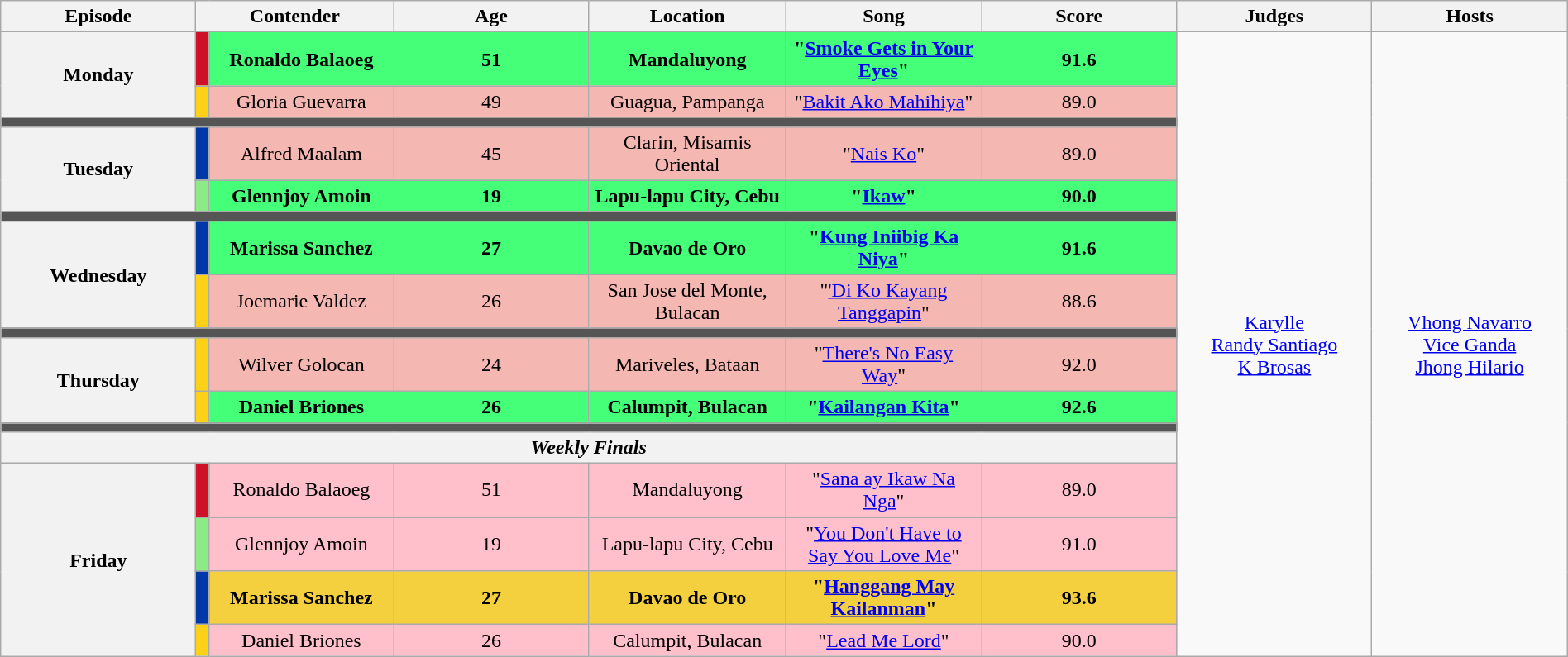<table class="wikitable" style="width:100%;text-align:center;font-size:100%">
<tr>
<th width="8%">Episode</th>
<th colspan="2" width="8%">Contender</th>
<th width="8%">Age</th>
<th width="8%">Location</th>
<th width="8%">Song</th>
<th width="8%">Score</th>
<th width="8%">Judges</th>
<th width="8%">Hosts</th>
</tr>
<tr>
<th rowspan=2>Monday <br><small></small></th>
<th style="background-color:#CE1126;"></th>
<td style="background-color:#44ff77;"><strong>Ronaldo Balaoeg</strong></td>
<td style="background-color:#44ff77;"><strong>51</strong></td>
<td style="background-color:#44ff77;"><strong>Mandaluyong</strong></td>
<td style="background-color:#44ff77;"><strong>"<a href='#'>Smoke Gets in Your Eyes</a>" </strong></td>
<td style="background-color:#44ff77;"><strong>91.6</strong></td>
<td rowspan=17><a href='#'>Karylle</a> <br> <a href='#'>Randy Santiago</a> <br> <a href='#'>K Brosas</a></td>
<td rowspan=17><a href='#'>Vhong Navarro</a> <br> <a href='#'>Vice Ganda</a> <br> <a href='#'>Jhong Hilario</a></td>
</tr>
<tr>
<th style="background-color:#FCD116;"></th>
<td style="background-color:#F5B7B1;">Gloria Guevarra</td>
<td style="background-color:#F5B7B1;">49</td>
<td style="background-color:#F5B7B1;">Guagua, Pampanga</td>
<td style="background-color:#F5B7B1;">"<a href='#'>Bakit Ako Mahihiya</a>"</td>
<td style="background-color:#F5B7B1;">89.0</td>
</tr>
<tr>
<td colspan="7" style="background:#555555"></td>
</tr>
<tr>
<th rowspan=2 width="8%">Tuesday <br><small></small></th>
<th style="background-color:#0038A8;"></th>
<td style="background-color:#F5B7B1;">Alfred Maalam</td>
<td style="background-color:#F5B7B1;">45</td>
<td style="background-color:#F5B7B1;">Clarin, Misamis Oriental</td>
<td style="background-color:#F5B7B1;">"<a href='#'>Nais Ko</a>"</td>
<td style="background-color:#F5B7B1;">89.0</td>
</tr>
<tr>
<th style="background-color:#8deb87;"></th>
<td style="background-color:#44ff77;"><strong>Glennjoy Amoin</strong></td>
<td style="background-color:#44ff77;"><strong>19</strong></td>
<td style="background-color:#44ff77;"><strong>Lapu-lapu City, Cebu</strong></td>
<td style="background-color:#44ff77;"><strong>"<a href='#'>Ikaw</a>"</strong></td>
<td style="background-color:#44ff77;"><strong>90.0</strong></td>
</tr>
<tr>
<td colspan="7" style="background:#555555"></td>
</tr>
<tr>
<th rowspan=2 width="8%">Wednesday <br><small></small></th>
<th style="background-color:#0038A8;"></th>
<td style="background-color:#44ff77;"><strong>Marissa Sanchez</strong></td>
<td style="background-color:#44ff77;"><strong>27</strong></td>
<td style="background-color:#44ff77;"><strong>Davao de Oro</strong></td>
<td style="background-color:#44ff77;"><strong>"<a href='#'>Kung Iniibig Ka Niya</a>"</strong></td>
<td style="background-color:#44ff77;"><strong>91.6</strong></td>
</tr>
<tr>
<th style="background-color:#FCD116;"></th>
<td style="background-color:#F5B7B1;">Joemarie Valdez</td>
<td style="background-color:#F5B7B1;">26</td>
<td style="background-color:#F5B7B1;">San Jose del Monte, Bulacan</td>
<td style="background-color:#F5B7B1;">"<a href='#'>'Di Ko Kayang Tanggapin</a>"</td>
<td style="background-color:#F5B7B1;">88.6</td>
</tr>
<tr>
<td colspan="7" style="background:#555555"></td>
</tr>
<tr>
<th rowspan=2 width="8%">Thursday <br><small></small></th>
<th style="background-color:#FCD116;"></th>
<td style="background-color:#F5B7B1;">Wilver Golocan</td>
<td style="background-color:#F5B7B1;">24</td>
<td style="background-color:#F5B7B1;">Mariveles, Bataan</td>
<td style="background-color:#F5B7B1;">"<a href='#'>There's No Easy Way</a>"</td>
<td style="background-color:#F5B7B1;">92.0</td>
</tr>
<tr>
<th style="background-color:#FCD116;"></th>
<td style="background-color:#44ff77;"><strong>Daniel Briones</strong></td>
<td style="background-color:#44ff77;"><strong>26</strong></td>
<td style="background-color:#44ff77;"><strong>Calumpit, Bulacan</strong></td>
<td style="background-color:#44ff77;"><strong>"<a href='#'>Kailangan Kita</a>" </strong></td>
<td style="background-color:#44ff77;"><strong>92.6</strong></td>
</tr>
<tr>
<td colspan="7" style="background:#555555"></td>
</tr>
<tr>
<th colspan="7"><strong><em>Weekly Finals</em></strong></th>
</tr>
<tr>
<th rowspan=4 width="8%">Friday <br><small></small></th>
<th style="background-color:#CE1126;"></th>
<td style="background-color:Pink;">Ronaldo Balaoeg</td>
<td style="background-color:Pink;">51</td>
<td style="background-color:Pink;">Mandaluyong</td>
<td style="background-color:Pink;">"<a href='#'>Sana ay Ikaw Na Nga</a>"</td>
<td style="background-color:Pink;">89.0</td>
</tr>
<tr>
<th style="background-color:#8deb87;"></th>
<td style="background-color:Pink;">Glennjoy Amoin</td>
<td style="background-color:Pink;">19</td>
<td style="background-color:Pink;">Lapu-lapu City, Cebu</td>
<td style="background-color:Pink;">"<a href='#'>You Don't Have to Say You Love Me</a>"</td>
<td style="background-color:Pink;">91.0</td>
</tr>
<tr>
<th style="background-color:#0038A8;"></th>
<td style="background-color:#F4D03F;"><strong>Marissa Sanchez</strong></td>
<td style="background-color:#F4D03F;"><strong>27</strong></td>
<td style="background-color:#F4D03F;"><strong>Davao de Oro</strong></td>
<td style="background-color:#F4D03F;"><strong>"<a href='#'>Hanggang May Kailanman</a>"</strong></td>
<td style="background-color:#F4D03F;"><strong>93.6</strong></td>
</tr>
<tr>
<th style="background-color:#FCD116;"></th>
<td style="background-color:Pink;">Daniel Briones</td>
<td style="background-color:Pink;">26</td>
<td style="background-color:Pink;">Calumpit, Bulacan</td>
<td style="background-color:Pink;">"<a href='#'>Lead Me Lord</a>"</td>
<td style="background-color:Pink;">90.0</td>
</tr>
</table>
